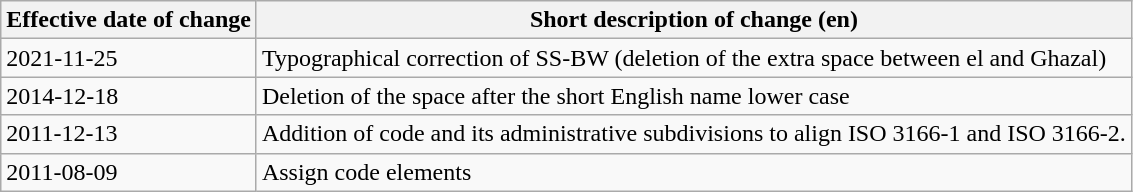<table class="wikitable">
<tr>
<th>Effective date of change</th>
<th>Short description of change (en)</th>
</tr>
<tr>
<td>2021-11-25</td>
<td>Typographical correction of SS-BW (deletion of the extra space between el and Ghazal)</td>
</tr>
<tr>
<td>2014-12-18</td>
<td>Deletion of the space after the short English name lower case</td>
</tr>
<tr>
<td>2011-12-13</td>
<td>Addition of code and its administrative subdivisions to align ISO 3166-1 and ISO 3166-2.</td>
</tr>
<tr>
<td>2011-08-09</td>
<td>Assign code elements</td>
</tr>
</table>
